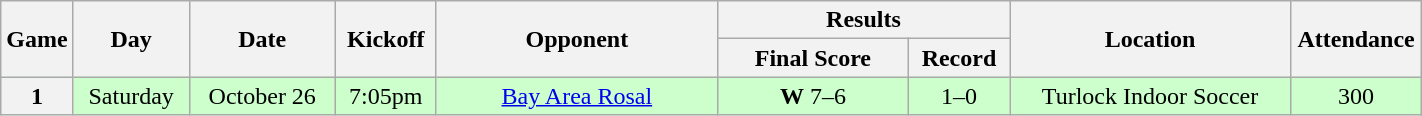<table class="wikitable">
<tr>
<th rowspan="2" width="40">Game</th>
<th rowspan="2" width="70">Day</th>
<th rowspan="2" width="90">Date</th>
<th rowspan="2" width="60">Kickoff</th>
<th rowspan="2" width="180">Opponent</th>
<th colspan="2" width="180">Results</th>
<th rowspan="2" width="180">Location</th>
<th rowspan="2" width="80">Attendance</th>
</tr>
<tr>
<th width="120">Final Score</th>
<th width="60">Record</th>
</tr>
<tr align="center" bgcolor="#CCFFCC">
<th>1</th>
<td>Saturday</td>
<td>October 26</td>
<td>7:05pm</td>
<td><a href='#'>Bay Area Rosal</a></td>
<td><strong>W</strong> 7–6</td>
<td>1–0</td>
<td>Turlock Indoor Soccer</td>
<td>300</td>
</tr>
</table>
